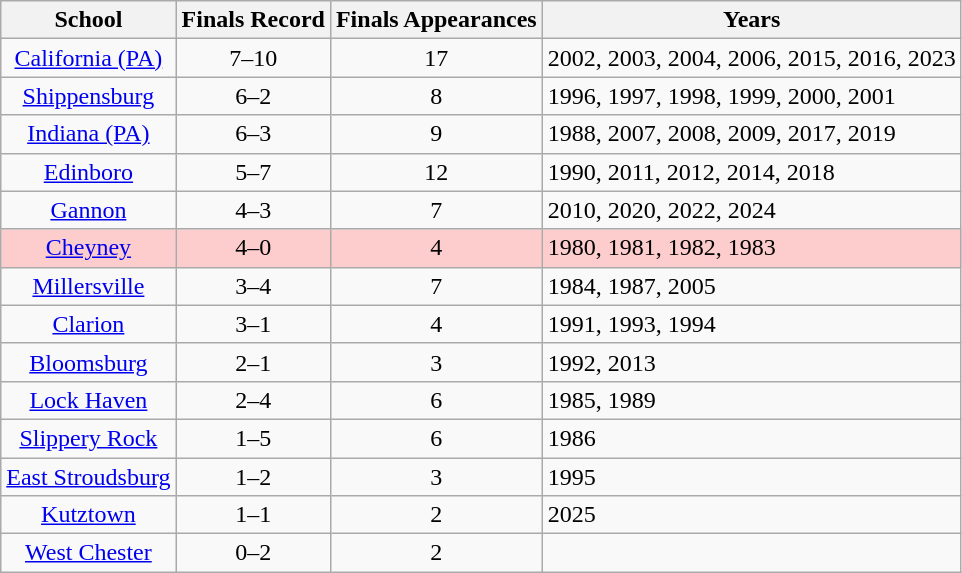<table class="wikitable sortable" style="text-align:center;">
<tr>
<th>School</th>
<th>Finals Record</th>
<th>Finals Appearances</th>
<th class=unsortable>Years</th>
</tr>
<tr>
<td><a href='#'>California (PA)</a></td>
<td>7–10</td>
<td>17</td>
<td align=left>2002, 2003, 2004, 2006, 2015, 2016, 2023</td>
</tr>
<tr>
<td><a href='#'>Shippensburg</a></td>
<td>6–2</td>
<td>8</td>
<td align=left>1996, 1997, 1998, 1999, 2000, 2001</td>
</tr>
<tr>
<td><a href='#'>Indiana (PA)</a></td>
<td>6–3</td>
<td>9</td>
<td align=left>1988, 2007, 2008, 2009, 2017, 2019</td>
</tr>
<tr>
<td><a href='#'>Edinboro</a></td>
<td>5–7</td>
<td>12</td>
<td align=left>1990, 2011, 2012, 2014, 2018</td>
</tr>
<tr>
<td><a href='#'>Gannon</a></td>
<td>4–3</td>
<td>7</td>
<td align=left>2010, 2020, 2022, 2024</td>
</tr>
<tr bgcolor=#fdcccc>
<td><a href='#'>Cheyney</a></td>
<td>4–0</td>
<td>4</td>
<td align=left>1980, 1981, 1982, 1983</td>
</tr>
<tr>
<td><a href='#'>Millersville</a></td>
<td>3–4</td>
<td>7</td>
<td align=left>1984, 1987, 2005</td>
</tr>
<tr>
<td><a href='#'>Clarion</a></td>
<td>3–1</td>
<td>4</td>
<td align=left>1991, 1993, 1994</td>
</tr>
<tr>
<td><a href='#'>Bloomsburg</a></td>
<td>2–1</td>
<td>3</td>
<td align=left>1992, 2013</td>
</tr>
<tr>
<td><a href='#'>Lock Haven</a></td>
<td>2–4</td>
<td>6</td>
<td align=left>1985, 1989</td>
</tr>
<tr>
<td><a href='#'>Slippery Rock</a></td>
<td>1–5</td>
<td>6</td>
<td align=left>1986</td>
</tr>
<tr>
<td><a href='#'>East Stroudsburg</a></td>
<td>1–2</td>
<td>3</td>
<td align=left>1995</td>
</tr>
<tr>
<td><a href='#'>Kutztown</a></td>
<td>1–1</td>
<td>2</td>
<td align=left>2025</td>
</tr>
<tr>
<td><a href='#'>West Chester</a></td>
<td>0–2</td>
<td>2</td>
<td align=left></td>
</tr>
</table>
